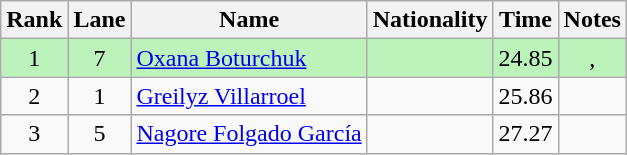<table class="wikitable sortable" style="text-align:center">
<tr>
<th>Rank</th>
<th>Lane</th>
<th>Name</th>
<th>Nationality</th>
<th>Time</th>
<th>Notes</th>
</tr>
<tr bgcolor=bbf3bb>
<td>1</td>
<td>7</td>
<td align="left"><a href='#'>Oxana Boturchuk</a></td>
<td align="left"></td>
<td>24.85</td>
<td>, </td>
</tr>
<tr>
<td>2</td>
<td>1</td>
<td align="left"><a href='#'>Greilyz Villarroel</a></td>
<td align="left"></td>
<td>25.86</td>
<td></td>
</tr>
<tr>
<td>3</td>
<td>5</td>
<td align="left"><a href='#'>Nagore Folgado García</a></td>
<td align="left"></td>
<td>27.27</td>
<td></td>
</tr>
</table>
